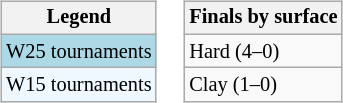<table>
<tr valign=top>
<td><br><table class=wikitable style="font-size:85%">
<tr>
<th>Legend</th>
</tr>
<tr style="background:lightblue;">
<td>W25 tournaments</td>
</tr>
<tr style="background:#f0f8ff;">
<td>W15 tournaments</td>
</tr>
</table>
</td>
<td><br><table class=wikitable style="font-size:85%">
<tr>
<th>Finals by surface</th>
</tr>
<tr>
<td>Hard (4–0)</td>
</tr>
<tr>
<td>Clay (1–0)</td>
</tr>
</table>
</td>
</tr>
</table>
